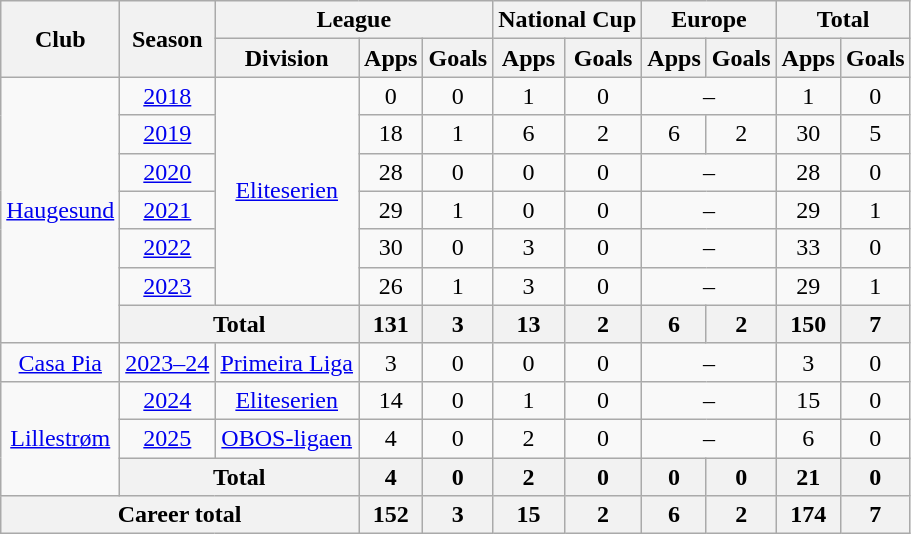<table class="wikitable" style="text-align: center;">
<tr>
<th rowspan="2">Club</th>
<th rowspan="2">Season</th>
<th colspan="3">League</th>
<th colspan="2">National Cup</th>
<th colspan="2">Europe</th>
<th colspan="2">Total</th>
</tr>
<tr>
<th>Division</th>
<th>Apps</th>
<th>Goals</th>
<th>Apps</th>
<th>Goals</th>
<th>Apps</th>
<th>Goals</th>
<th>Apps</th>
<th>Goals</th>
</tr>
<tr>
<td rowspan="7"><a href='#'>Haugesund</a></td>
<td><a href='#'>2018</a></td>
<td rowspan="6"><a href='#'>Eliteserien</a></td>
<td>0</td>
<td>0</td>
<td>1</td>
<td>0</td>
<td colspan="2">–</td>
<td>1</td>
<td>0</td>
</tr>
<tr>
<td><a href='#'>2019</a></td>
<td>18</td>
<td>1</td>
<td>6</td>
<td>2</td>
<td>6</td>
<td>2</td>
<td>30</td>
<td>5</td>
</tr>
<tr>
<td><a href='#'>2020</a></td>
<td>28</td>
<td>0</td>
<td>0</td>
<td>0</td>
<td colspan="2">–</td>
<td>28</td>
<td>0</td>
</tr>
<tr>
<td><a href='#'>2021</a></td>
<td>29</td>
<td>1</td>
<td>0</td>
<td>0</td>
<td colspan="2">–</td>
<td>29</td>
<td>1</td>
</tr>
<tr>
<td><a href='#'>2022</a></td>
<td>30</td>
<td>0</td>
<td>3</td>
<td>0</td>
<td colspan="2">–</td>
<td>33</td>
<td>0</td>
</tr>
<tr>
<td><a href='#'>2023</a></td>
<td>26</td>
<td>1</td>
<td>3</td>
<td>0</td>
<td colspan="2">–</td>
<td>29</td>
<td>1</td>
</tr>
<tr>
<th colspan="2">Total</th>
<th>131</th>
<th>3</th>
<th>13</th>
<th>2</th>
<th>6</th>
<th>2</th>
<th>150</th>
<th>7</th>
</tr>
<tr>
<td rowspan="1"><a href='#'>Casa Pia</a></td>
<td><a href='#'>2023–24</a></td>
<td rowspan="1"><a href='#'>Primeira Liga</a></td>
<td>3</td>
<td>0</td>
<td>0</td>
<td>0</td>
<td colspan="2">–</td>
<td>3</td>
<td>0</td>
</tr>
<tr>
<td rowspan="3"><a href='#'>Lillestrøm</a></td>
<td><a href='#'>2024</a></td>
<td rowspan="1"><a href='#'>Eliteserien</a></td>
<td>14</td>
<td>0</td>
<td>1</td>
<td>0</td>
<td colspan="2">–</td>
<td>15</td>
<td>0</td>
</tr>
<tr>
<td><a href='#'>2025</a></td>
<td rowspan="1"><a href='#'>OBOS-ligaen</a></td>
<td>4</td>
<td>0</td>
<td>2</td>
<td>0</td>
<td colspan="2">–</td>
<td>6</td>
<td>0</td>
</tr>
<tr>
<th colspan="2">Total</th>
<th>4</th>
<th>0</th>
<th>2</th>
<th>0</th>
<th>0</th>
<th>0</th>
<th>21</th>
<th>0</th>
</tr>
<tr>
<th colspan="3">Career total</th>
<th>152</th>
<th>3</th>
<th>15</th>
<th>2</th>
<th>6</th>
<th>2</th>
<th>174</th>
<th>7</th>
</tr>
</table>
